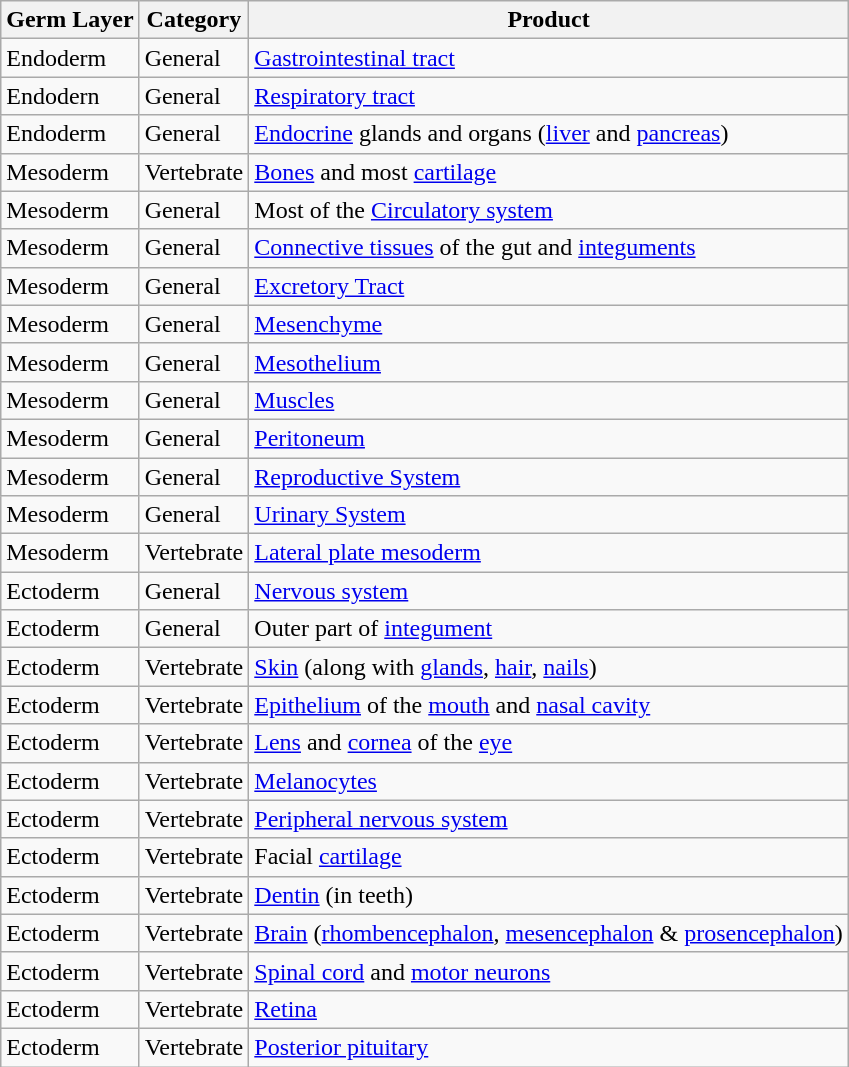<table class="wikitable">
<tr>
<th>Germ Layer</th>
<th>Category</th>
<th>Product</th>
</tr>
<tr>
<td>Endoderm</td>
<td>General</td>
<td><a href='#'>Gastrointestinal tract</a></td>
</tr>
<tr>
<td>Endodern</td>
<td>General</td>
<td><a href='#'>Respiratory tract</a></td>
</tr>
<tr>
<td>Endoderm</td>
<td>General</td>
<td><a href='#'>Endocrine</a> glands and organs (<a href='#'>liver</a> and <a href='#'>pancreas</a>)</td>
</tr>
<tr>
<td>Mesoderm</td>
<td>Vertebrate</td>
<td><a href='#'>Bones</a> and most <a href='#'>cartilage</a></td>
</tr>
<tr>
<td>Mesoderm</td>
<td>General</td>
<td>Most of the <a href='#'>Circulatory system</a></td>
</tr>
<tr>
<td>Mesoderm</td>
<td>General</td>
<td><a href='#'>Connective tissues</a> of the gut and <a href='#'>integuments</a></td>
</tr>
<tr>
<td>Mesoderm</td>
<td>General</td>
<td><a href='#'>Excretory Tract</a></td>
</tr>
<tr>
<td>Mesoderm</td>
<td>General</td>
<td><a href='#'>Mesenchyme</a></td>
</tr>
<tr>
<td>Mesoderm</td>
<td>General</td>
<td><a href='#'>Mesothelium</a></td>
</tr>
<tr>
<td>Mesoderm</td>
<td>General</td>
<td><a href='#'>Muscles</a></td>
</tr>
<tr>
<td>Mesoderm</td>
<td>General</td>
<td><a href='#'>Peritoneum</a></td>
</tr>
<tr>
<td>Mesoderm</td>
<td>General</td>
<td><a href='#'>Reproductive System</a></td>
</tr>
<tr>
<td>Mesoderm</td>
<td>General</td>
<td><a href='#'>Urinary System</a></td>
</tr>
<tr>
<td>Mesoderm</td>
<td>Vertebrate</td>
<td><a href='#'>Lateral plate mesoderm</a></td>
</tr>
<tr>
<td>Ectoderm</td>
<td>General</td>
<td><a href='#'>Nervous system</a></td>
</tr>
<tr>
<td>Ectoderm</td>
<td>General</td>
<td>Outer part of <a href='#'>integument</a></td>
</tr>
<tr>
<td>Ectoderm</td>
<td>Vertebrate</td>
<td><a href='#'>Skin</a> (along with <a href='#'>glands</a>, <a href='#'>hair</a>, <a href='#'>nails</a>)</td>
</tr>
<tr>
<td>Ectoderm</td>
<td>Vertebrate</td>
<td><a href='#'>Epithelium</a> of the <a href='#'>mouth</a> and <a href='#'>nasal cavity</a></td>
</tr>
<tr>
<td>Ectoderm</td>
<td>Vertebrate</td>
<td><a href='#'>Lens</a> and <a href='#'>cornea</a> of the <a href='#'>eye</a></td>
</tr>
<tr>
<td>Ectoderm</td>
<td>Vertebrate</td>
<td><a href='#'>Melanocytes</a></td>
</tr>
<tr>
<td>Ectoderm</td>
<td>Vertebrate</td>
<td><a href='#'>Peripheral nervous system</a></td>
</tr>
<tr>
<td>Ectoderm</td>
<td>Vertebrate</td>
<td>Facial <a href='#'>cartilage</a></td>
</tr>
<tr>
<td>Ectoderm</td>
<td>Vertebrate</td>
<td><a href='#'>Dentin</a> (in teeth)</td>
</tr>
<tr>
<td>Ectoderm</td>
<td>Vertebrate</td>
<td><a href='#'>Brain</a> (<a href='#'>rhombencephalon</a>, <a href='#'>mesencephalon</a> & <a href='#'>prosencephalon</a>)</td>
</tr>
<tr>
<td>Ectoderm</td>
<td>Vertebrate</td>
<td><a href='#'>Spinal cord</a> and <a href='#'>motor neurons</a></td>
</tr>
<tr>
<td>Ectoderm</td>
<td>Vertebrate</td>
<td><a href='#'>Retina</a></td>
</tr>
<tr>
<td>Ectoderm</td>
<td>Vertebrate</td>
<td><a href='#'>Posterior pituitary</a></td>
</tr>
</table>
